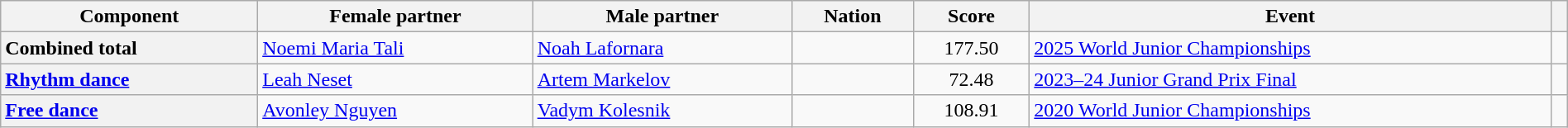<table class="wikitable unsortable" style="text-align:left; width:100%">
<tr>
<th scope="col">Component</th>
<th scope="col">Female partner</th>
<th scope="col">Male partner</th>
<th scope="col">Nation</th>
<th scope="col">Score</th>
<th scope="col">Event</th>
<th scope="col"></th>
</tr>
<tr>
<th scope="row" style="text-align:left;">Combined total</th>
<td><a href='#'>Noemi Maria Tali</a></td>
<td><a href='#'>Noah Lafornara</a></td>
<td></td>
<td style="text-align:center">177.50</td>
<td><a href='#'>2025 World Junior Championships</a></td>
<td></td>
</tr>
<tr>
<th scope="row" style="text-align:left;"><a href='#'>Rhythm dance</a></th>
<td><a href='#'>Leah Neset</a></td>
<td><a href='#'>Artem Markelov</a></td>
<td></td>
<td style="text-align:center">72.48</td>
<td><a href='#'>2023–24 Junior Grand Prix Final</a></td>
<td></td>
</tr>
<tr>
<th scope="row" style="text-align:left;"><a href='#'>Free dance</a></th>
<td><a href='#'>Avonley Nguyen</a></td>
<td><a href='#'>Vadym Kolesnik</a></td>
<td></td>
<td style="text-align:center">108.91</td>
<td><a href='#'>2020 World Junior Championships</a></td>
<td></td>
</tr>
</table>
